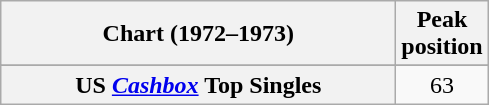<table class="wikitable sortable plainrowheaders" style="text-align:center">
<tr>
<th scope="col" style="width:16em">Chart (1972–1973)</th>
<th scope="col">Peak<br>position</th>
</tr>
<tr>
</tr>
<tr>
</tr>
<tr>
<th scope="row">US <em><a href='#'>Cashbox</a></em> Top Singles</th>
<td>63</td>
</tr>
</table>
